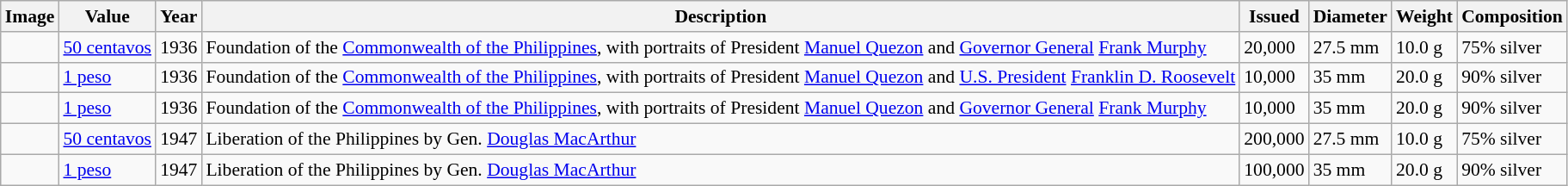<table class="wikitable" style="font-size: 90%">
<tr>
<th>Image</th>
<th>Value</th>
<th>Year</th>
<th>Description</th>
<th>Issued</th>
<th>Diameter</th>
<th>Weight</th>
<th>Composition</th>
</tr>
<tr>
<td></td>
<td><a href='#'>50 centavos</a></td>
<td>1936</td>
<td>Foundation of the <a href='#'>Commonwealth of the Philippines</a>, with portraits of President <a href='#'>Manuel Quezon</a> and <a href='#'>Governor General</a> <a href='#'>Frank Murphy</a></td>
<td>20,000</td>
<td>27.5 mm</td>
<td>10.0 g</td>
<td>75% silver</td>
</tr>
<tr>
<td></td>
<td><a href='#'>1 peso</a></td>
<td>1936</td>
<td>Foundation of the <a href='#'>Commonwealth of the Philippines</a>, with portraits of President <a href='#'>Manuel Quezon</a> and <a href='#'>U.S. President</a> <a href='#'>Franklin D. Roosevelt</a></td>
<td>10,000</td>
<td>35 mm</td>
<td>20.0 g</td>
<td>90% silver</td>
</tr>
<tr>
<td><br></td>
<td><a href='#'>1 peso</a></td>
<td>1936</td>
<td>Foundation of the <a href='#'>Commonwealth of the Philippines</a>, with portraits of President <a href='#'>Manuel Quezon</a> and <a href='#'>Governor General</a> <a href='#'>Frank Murphy</a></td>
<td>10,000</td>
<td>35 mm</td>
<td>20.0 g</td>
<td>90% silver</td>
</tr>
<tr>
<td></td>
<td><a href='#'>50 centavos</a></td>
<td>1947</td>
<td>Liberation of the Philippines by Gen. <a href='#'>Douglas MacArthur</a></td>
<td>200,000</td>
<td>27.5 mm</td>
<td>10.0 g</td>
<td>75% silver</td>
</tr>
<tr>
<td></td>
<td><a href='#'>1 peso</a></td>
<td>1947</td>
<td>Liberation of the Philippines by Gen. <a href='#'>Douglas MacArthur</a></td>
<td>100,000</td>
<td>35 mm</td>
<td>20.0 g</td>
<td>90% silver</td>
</tr>
</table>
